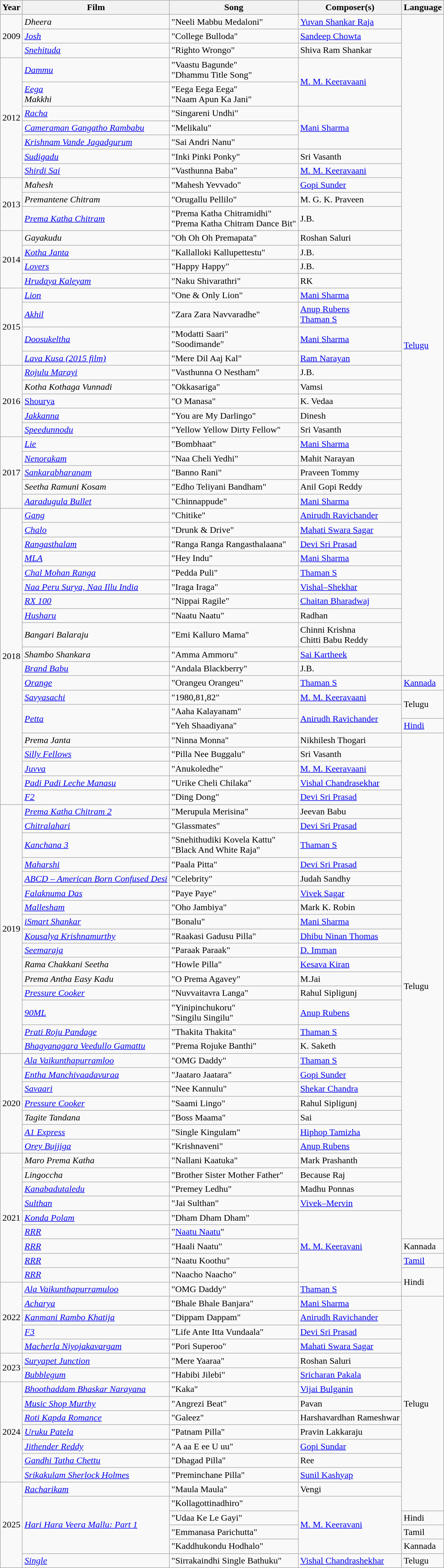<table class="wikitable sortable">
<tr>
<th>Year</th>
<th>Film</th>
<th>Song</th>
<th>Composer(s)</th>
<th>Language</th>
</tr>
<tr>
<td rowspan="3">2009</td>
<td><em>Dheera</em></td>
<td>"Neeli Mabbu Medaloni"</td>
<td><a href='#'>Yuvan Shankar Raja</a></td>
<td rowspan="42"><a href='#'>Telugu</a></td>
</tr>
<tr>
<td><em><a href='#'>Josh</a></em></td>
<td>"College Bulloda"</td>
<td><a href='#'>Sandeep Chowta</a></td>
</tr>
<tr>
<td><em><a href='#'>Snehituda</a></em></td>
<td>"Righto Wrongo"</td>
<td>Shiva Ram Shankar</td>
</tr>
<tr>
<td rowspan="7">2012</td>
<td><em><a href='#'>Dammu</a></em></td>
<td>"Vaastu Bagunde"<br>"Dhammu Title Song"</td>
<td rowspan="2"><a href='#'>M. M. Keeravaani</a></td>
</tr>
<tr>
<td><em><a href='#'>Eega</a></em><br><em>Makkhi</em></td>
<td>"Eega Eega Eega"<br>"Naam Apun Ka Jani"</td>
</tr>
<tr>
<td><em><a href='#'>Racha</a></em></td>
<td>"Singareni Undhi"</td>
<td rowspan="3"><a href='#'>Mani Sharma</a></td>
</tr>
<tr>
<td><em><a href='#'>Cameraman Gangatho Rambabu</a></em></td>
<td>"Melikalu"</td>
</tr>
<tr>
<td><em><a href='#'>Krishnam Vande Jagadgurum</a></em></td>
<td>"Sai Andri Nanu"</td>
</tr>
<tr>
<td><em><a href='#'>Sudigadu</a></em></td>
<td>"Inki Pinki Ponky"</td>
<td>Sri Vasanth</td>
</tr>
<tr>
<td><em><a href='#'>Shirdi Sai</a></em></td>
<td>"Vasthunna Baba"</td>
<td><a href='#'>M. M. Keeravaani</a></td>
</tr>
<tr>
<td rowspan="3">2013</td>
<td><em>Mahesh</em></td>
<td>"Mahesh Yevvado"</td>
<td><a href='#'>Gopi Sunder</a></td>
</tr>
<tr>
<td><em>Premantene Chitram</em></td>
<td>"Orugallu Pellilo"</td>
<td>M. G. K. Praveen</td>
</tr>
<tr>
<td><em><a href='#'>Prema Katha Chitram</a></em></td>
<td>"Prema Katha Chitramidhi"<br>"Prema Katha Chitram Dance Bit"</td>
<td>J.B.</td>
</tr>
<tr>
<td rowspan="4">2014</td>
<td><em>Gayakudu</em></td>
<td>"Oh Oh Oh Premapata"</td>
<td>Roshan Saluri</td>
</tr>
<tr>
<td><em><a href='#'>Kotha Janta</a></em></td>
<td>"Kallalloki Kallupettestu"</td>
<td>J.B.</td>
</tr>
<tr>
<td><em><a href='#'>Lovers</a></em></td>
<td>"Happy Happy"</td>
<td>J.B.</td>
</tr>
<tr>
<td><em><a href='#'>Hrudaya Kaleyam</a></em></td>
<td>"Naku Shivarathri"</td>
<td>RK</td>
</tr>
<tr>
<td rowspan="4">2015</td>
<td><em><a href='#'>Lion</a></em></td>
<td>"One & Only Lion"</td>
<td><a href='#'>Mani Sharma</a></td>
</tr>
<tr>
<td><em><a href='#'>Akhil</a></em></td>
<td>"Zara Zara Navvaradhe"</td>
<td><a href='#'>Anup Rubens</a><br><a href='#'>Thaman S</a></td>
</tr>
<tr>
<td><em><a href='#'>Doosukeltha</a></em></td>
<td>"Modatti Saari"<br>"Soodimande"</td>
<td><a href='#'>Mani Sharma</a></td>
</tr>
<tr>
<td><em><a href='#'>Lava Kusa (2015 film)</a></em></td>
<td>"Mere Dil Aaj Kal"</td>
<td><a href='#'>Ram Narayan</a></td>
</tr>
<tr>
<td rowspan="5">2016</td>
<td><em><a href='#'>Rojulu Marayi</a></em></td>
<td>"Vasthunna O Nestham"</td>
<td>J.B.</td>
</tr>
<tr>
<td><em>Kotha Kothaga Vunnadi</em></td>
<td>"Okkasariga"</td>
<td>Vamsi</td>
</tr>
<tr>
<td><a href='#'>Shourya</a></td>
<td>"O Manasa"</td>
<td>K. Vedaa</td>
</tr>
<tr>
<td><em><a href='#'>Jakkanna</a></em></td>
<td>"You are My Darlingo"</td>
<td>Dinesh</td>
</tr>
<tr>
<td><em><a href='#'>Speedunnodu</a></em></td>
<td>"Yellow Yellow Dirty Fellow"</td>
<td>Sri Vasanth</td>
</tr>
<tr>
<td rowspan="5">2017</td>
<td><em><a href='#'>Lie</a></em></td>
<td>"Bombhaat"</td>
<td><a href='#'>Mani Sharma</a></td>
</tr>
<tr>
<td><em><a href='#'>Nenorakam</a></em></td>
<td>"Naa Cheli Yedhi"</td>
<td>Mahit Narayan</td>
</tr>
<tr>
<td><em><a href='#'>Sankarabharanam</a></em></td>
<td>"Banno Rani"</td>
<td>Praveen Tommy</td>
</tr>
<tr>
<td><em>Seetha Ramuni Kosam</em></td>
<td>"Edho Teliyani Bandham"</td>
<td>Anil Gopi Reddy</td>
</tr>
<tr>
<td><em><a href='#'>Aaradugula Bullet</a></em></td>
<td>"Chinnappude"</td>
<td><a href='#'>Mani Sharma</a></td>
</tr>
<tr>
<td rowspan="20">2018</td>
<td><em><a href='#'>Gang</a></em></td>
<td>"Chitike"</td>
<td><a href='#'>Anirudh Ravichander</a></td>
</tr>
<tr>
<td><em><a href='#'>Chalo</a></em></td>
<td>"Drunk & Drive"</td>
<td><a href='#'>Mahati Swara Sagar</a></td>
</tr>
<tr>
<td><em><a href='#'>Rangasthalam</a></em></td>
<td>"Ranga Ranga Rangasthalaana"</td>
<td><a href='#'>Devi Sri Prasad</a></td>
</tr>
<tr>
<td><em><a href='#'>MLA</a></em></td>
<td>"Hey Indu"</td>
<td><a href='#'>Mani Sharma</a></td>
</tr>
<tr>
<td><em><a href='#'>Chal Mohan Ranga</a></em></td>
<td>"Pedda Puli"</td>
<td><a href='#'>Thaman S</a></td>
</tr>
<tr>
<td><em><a href='#'>Naa Peru Surya, Naa Illu India</a></em></td>
<td>"Iraga Iraga"</td>
<td><a href='#'>Vishal–Shekhar</a></td>
</tr>
<tr>
<td><em><a href='#'>RX 100</a></em></td>
<td>"Nippai Ragile"</td>
<td><a href='#'>Chaitan Bharadwaj</a></td>
</tr>
<tr>
<td><em><a href='#'>Husharu</a></em></td>
<td>"Naatu Naatu"</td>
<td>Radhan</td>
</tr>
<tr>
<td><em>Bangari Balaraju</em></td>
<td>"Emi Kalluro Mama"</td>
<td>Chinni Krishna<br>Chitti Babu Reddy</td>
</tr>
<tr>
<td><em>Shambo Shankara</em></td>
<td>"Amma Ammoru"</td>
<td><a href='#'>Sai Kartheek</a></td>
</tr>
<tr>
<td><em><a href='#'>Brand Babu</a></em></td>
<td>"Andala Blackberry"</td>
<td>J.B.</td>
</tr>
<tr>
<td><em><a href='#'>Orange</a></em></td>
<td>"Orangeu Orangeu"</td>
<td><a href='#'>Thaman S</a></td>
<td><a href='#'>Kannada</a></td>
</tr>
<tr>
<td><em><a href='#'>Savyasachi</a></em></td>
<td>"1980,81,82"</td>
<td><a href='#'>M. M. Keeravaani</a></td>
<td rowspan="2">Telugu</td>
</tr>
<tr>
<td rowspan="2"><em><a href='#'>Petta</a></em></td>
<td>"Aaha Kalayanam"</td>
<td rowspan="2"><a href='#'>Anirudh Ravichander</a></td>
</tr>
<tr>
<td>"Yeh Shaadiyana"</td>
<td><a href='#'>Hindi</a></td>
</tr>
<tr>
<td><em>Prema Janta</em></td>
<td>"Ninna Monna"</td>
<td>Nikhilesh Thogari</td>
<td rowspan="34">Telugu</td>
</tr>
<tr>
<td><em><a href='#'>Silly Fellows</a></em></td>
<td>"Pilla Nee Buggalu"</td>
<td>Sri Vasanth</td>
</tr>
<tr>
<td><em><a href='#'>Juvva</a></em></td>
<td>"Anukoledhe"</td>
<td><a href='#'>M. M. Keeravaani</a></td>
</tr>
<tr>
<td><em><a href='#'>Padi Padi Leche Manasu</a></em></td>
<td>"Urike Cheli Chilaka"</td>
<td><a href='#'>Vishal Chandrasekhar</a></td>
</tr>
<tr>
<td><em><a href='#'>F2</a></em></td>
<td>"Ding Dong"</td>
<td><a href='#'>Devi Sri Prasad</a></td>
</tr>
<tr>
<td rowspan="16">2019</td>
<td><em><a href='#'>Prema Katha Chitram 2</a></em></td>
<td>"Merupula Merisina"</td>
<td>Jeevan Babu</td>
</tr>
<tr>
<td><em><a href='#'>Chitralahari</a></em></td>
<td>"Glassmates"</td>
<td><a href='#'>Devi Sri Prasad</a></td>
</tr>
<tr>
<td><em><a href='#'>Kanchana 3</a></em></td>
<td>"Snehithudiki Kovela Kattu"<br>"Black And White Raja"</td>
<td><a href='#'>Thaman S</a></td>
</tr>
<tr>
<td><em><a href='#'>Maharshi</a></em></td>
<td>"Paala Pitta"</td>
<td><a href='#'>Devi Sri Prasad</a></td>
</tr>
<tr>
<td><em><a href='#'>ABCD – American Born Confused Desi</a></em></td>
<td>"Celebrity"</td>
<td>Judah Sandhy</td>
</tr>
<tr>
<td><em><a href='#'>Falaknuma Das</a></em></td>
<td>"Paye Paye"</td>
<td><a href='#'>Vivek Sagar</a></td>
</tr>
<tr>
<td><em><a href='#'>Mallesham</a></em></td>
<td>"Oho Jambiya"</td>
<td>Mark K. Robin</td>
</tr>
<tr>
<td><em><a href='#'>iSmart Shankar</a></em></td>
<td>"Bonalu"</td>
<td><a href='#'>Mani Sharma</a></td>
</tr>
<tr>
<td><em><a href='#'>Kousalya Krishnamurthy</a></em></td>
<td>"Raakasi Gadusu Pilla"</td>
<td><a href='#'>Dhibu Ninan Thomas</a></td>
</tr>
<tr>
<td><em><a href='#'>Seemaraja</a></em></td>
<td>"Paraak Paraak"</td>
<td><a href='#'>D. Imman</a></td>
</tr>
<tr>
<td><em>Rama Chakkani Seetha</em></td>
<td>"Howle Pilla"</td>
<td><a href='#'>Kesava Kiran</a></td>
</tr>
<tr>
<td><em>Prema Antha Easy Kadu</em></td>
<td>"O Prema Agavey"</td>
<td>M.Jai</td>
</tr>
<tr>
<td><em><a href='#'>Pressure Cooker</a></em></td>
<td>"Nuvvaitavra Langa"</td>
<td>Rahul Sipligunj</td>
</tr>
<tr>
<td><em><a href='#'>90ML</a></em></td>
<td>"Yinipinchukoru"<br>"Singilu Singilu"</td>
<td><a href='#'>Anup Rubens</a></td>
</tr>
<tr>
<td><em><a href='#'>Prati Roju Pandage</a></em></td>
<td>"Thakita Thakita"</td>
<td><a href='#'>Thaman S</a></td>
</tr>
<tr>
<td><em><a href='#'>Bhagyanagara Veedullo Gamattu</a></em></td>
<td>"Prema Rojuke Banthi"</td>
<td>K. Saketh</td>
</tr>
<tr>
<td rowspan="7">2020</td>
<td><em><a href='#'>Ala Vaikunthapurramloo</a></em></td>
<td>"OMG Daddy"</td>
<td><a href='#'>Thaman S</a></td>
</tr>
<tr>
<td><em><a href='#'>Entha Manchivaadavuraa</a></em></td>
<td>"Jaataro Jaatara"</td>
<td><a href='#'>Gopi Sunder</a></td>
</tr>
<tr>
<td><a href='#'><em>Savaari</em></a></td>
<td>"Nee Kannulu"</td>
<td><a href='#'>Shekar Chandra</a></td>
</tr>
<tr>
<td><a href='#'><em>Pressure Cooker</em></a></td>
<td>"Saami Lingo"</td>
<td>Rahul Sipligunj</td>
</tr>
<tr>
<td><em>Tagite Tandana</em></td>
<td>"Boss Maama"</td>
<td>Sai</td>
</tr>
<tr>
<td><em><a href='#'>A1 Express</a></em></td>
<td>"Single Kingulam"</td>
<td><a href='#'>Hiphop Tamizha</a></td>
</tr>
<tr>
<td><em><a href='#'>Orey Bujjiga</a></em></td>
<td>"Krishnaveni"</td>
<td><a href='#'>Anup Rubens</a></td>
</tr>
<tr>
<td rowspan="9">2021</td>
<td><em>Maro Prema Katha</em></td>
<td>"Nallani Kaatuka"</td>
<td>Mark Prashanth</td>
</tr>
<tr>
<td><em>Lingoccha</em></td>
<td>"Brother Sister Mother Father"</td>
<td>Because Raj</td>
</tr>
<tr>
<td><em><a href='#'>Kanabadutaledu</a></em></td>
<td>"Premey Ledhu"</td>
<td>Madhu Ponnas</td>
</tr>
<tr>
<td><em><a href='#'>Sulthan</a></em></td>
<td>"Jai Sulthan"</td>
<td><a href='#'>Vivek–Mervin</a></td>
</tr>
<tr>
<td><em><a href='#'>Konda Polam</a></em></td>
<td>"Dham Dham Dham"</td>
<td rowspan="5"><a href='#'>M. M. Keeravani</a></td>
</tr>
<tr>
<td><em><a href='#'>RRR</a></em></td>
<td>"<a href='#'>Naatu Naatu</a>"</td>
</tr>
<tr>
<td><em><a href='#'>RRR</a></em></td>
<td>"Haali Naatu"</td>
<td>Kannada</td>
</tr>
<tr>
<td><em><a href='#'>RRR</a></em></td>
<td>"Naatu Koothu"</td>
<td><a href='#'>Tamil</a></td>
</tr>
<tr>
<td><em><a href='#'>RRR</a></em></td>
<td>"Naacho Naacho"</td>
<td rowspan="2">Hindi</td>
</tr>
<tr>
<td rowspan="5">2022</td>
<td><em><a href='#'>Ala Vaikunthapurramuloo</a></em></td>
<td>"OMG Daddy"</td>
<td><a href='#'>Thaman S</a></td>
</tr>
<tr>
<td><em><a href='#'>Acharya</a></em></td>
<td>"Bhale Bhale Banjara"</td>
<td><a href='#'>Mani Sharma</a></td>
<td rowspan="15">Telugu</td>
</tr>
<tr>
<td><em><a href='#'>Kanmani Rambo Khatija</a></em></td>
<td>"Dippam Dappam"</td>
<td><a href='#'>Anirudh Ravichander</a></td>
</tr>
<tr>
<td><em><a href='#'>F3</a></em></td>
<td>"Life Ante Itta Vundaala"</td>
<td><a href='#'>Devi Sri Prasad</a></td>
</tr>
<tr>
<td><em><a href='#'>Macherla Niyojakavargam</a></em></td>
<td>"Pori Superoo"</td>
<td><a href='#'>Mahati Swara Sagar</a></td>
</tr>
<tr>
<td rowspan="2">2023</td>
<td><em><a href='#'>Suryapet Junction</a></em></td>
<td>"Mere Yaaraa"</td>
<td>Roshan Saluri</td>
</tr>
<tr>
<td rowspan="1"><a href='#'><em>Bubblegum</em></a></td>
<td>"Habibi Jilebi"</td>
<td><a href='#'>Sricharan Pakala</a></td>
</tr>
<tr>
<td rowspan="7">2024</td>
<td><em><a href='#'>Bhoothaddam Bhaskar Narayana</a></em></td>
<td>"Kaka"</td>
<td><a href='#'>Vijai Bulganin</a></td>
</tr>
<tr>
<td><em><a href='#'>Music Shop Murthy</a></em></td>
<td>"Angrezi Beat"</td>
<td>Pavan</td>
</tr>
<tr>
<td><em><a href='#'>Roti Kapda Romance</a></em></td>
<td>"Galeez"</td>
<td>Harshavardhan Rameshwar</td>
</tr>
<tr>
<td><em><a href='#'>Uruku Patela</a></em></td>
<td>"Patnam Pilla"</td>
<td>Pravin Lakkaraju</td>
</tr>
<tr>
<td><em><a href='#'>Jithender Reddy</a></em></td>
<td>"A aa E ee U uu"</td>
<td><a href='#'>Gopi Sundar</a></td>
</tr>
<tr>
<td><a href='#'><em>Gandhi Tatha Chettu</em></a></td>
<td>"Dhagad Pilla"</td>
<td>Ree</td>
</tr>
<tr>
<td><em><a href='#'>Srikakulam Sherlock Holmes</a></em></td>
<td>"Preminchane Pilla"</td>
<td><a href='#'>Sunil Kashyap</a></td>
</tr>
<tr>
<td rowspan="6">2025</td>
<td><em><a href='#'>Racharikam</a></em></td>
<td>"Maula Maula"</td>
<td>Vengi</td>
</tr>
<tr>
<td rowspan="4"><a href='#'><em>Hari Hara Veera Mallu: Part 1</em></a></td>
<td>"Kollagottinadhiro"</td>
<td rowspan="4"><a href='#'>M. M. Keeravani</a></td>
</tr>
<tr>
<td>"Udaa Ke Le Gayi"</td>
<td>Hindi</td>
</tr>
<tr>
<td>"Emmanasa Parichutta"</td>
<td>Tamil</td>
</tr>
<tr>
<td>"Kaddhukondu Hodhalo"</td>
<td>Kannada</td>
</tr>
<tr>
<td><em><a href='#'>Single</a></em></td>
<td>"Sirrakaindhi Single Bathuku"</td>
<td><a href='#'>Vishal Chandrashekhar</a></td>
<td>Telugu</td>
</tr>
</table>
